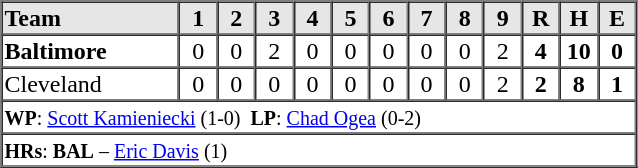<table border=1 cellspacing=0 width=425 style="margin-left:3em;">
<tr style="text-align:center; background-color:#e6e6e6;">
<th align=left width=28%>Team</th>
<th width=6%>1</th>
<th width=6%>2</th>
<th width=6%>3</th>
<th width=6%>4</th>
<th width=6%>5</th>
<th width=6%>6</th>
<th width=6%>7</th>
<th width=6%>8</th>
<th width=6%>9</th>
<th width=6%>R</th>
<th width=6%>H</th>
<th width=6%>E</th>
</tr>
<tr style="text-align:center;">
<td align=left><strong>Baltimore</strong></td>
<td>0</td>
<td>0</td>
<td>2</td>
<td>0</td>
<td>0</td>
<td>0</td>
<td>0</td>
<td>0</td>
<td>2</td>
<td><strong>4</strong></td>
<td><strong>10</strong></td>
<td><strong>0</strong></td>
</tr>
<tr style="text-align:center;">
<td align=left>Cleveland</td>
<td>0</td>
<td>0</td>
<td>0</td>
<td>0</td>
<td>0</td>
<td>0</td>
<td>0</td>
<td>0</td>
<td>2</td>
<td><strong>2</strong></td>
<td><strong>8</strong></td>
<td><strong>1</strong></td>
</tr>
<tr style="text-align:left;">
<td colspan=13><small><strong>WP</strong>: <a href='#'>Scott Kamieniecki</a> (1-0)  <strong>LP</strong>: <a href='#'>Chad Ogea</a> (0-2)  </small></td>
</tr>
<tr style="text-align:left;">
<td colspan=13><small><strong>HRs</strong>: <strong>BAL</strong> – <a href='#'>Eric Davis</a> (1)</small></td>
</tr>
</table>
